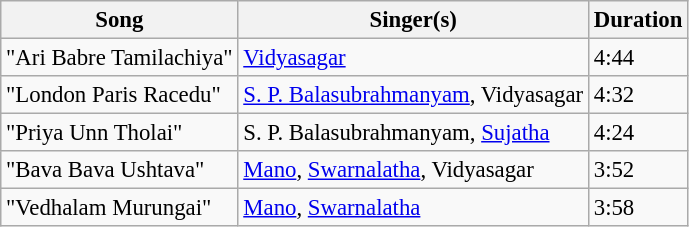<table class="wikitable" style="font-size:95%;">
<tr>
<th>Song</th>
<th>Singer(s)</th>
<th>Duration</th>
</tr>
<tr>
<td>"Ari Babre Tamilachiya"</td>
<td><a href='#'>Vidyasagar</a></td>
<td>4:44</td>
</tr>
<tr>
<td>"London Paris Racedu"</td>
<td><a href='#'>S. P. Balasubrahmanyam</a>, Vidyasagar</td>
<td>4:32</td>
</tr>
<tr>
<td>"Priya Unn Tholai"</td>
<td>S. P. Balasubrahmanyam, <a href='#'>Sujatha</a></td>
<td>4:24</td>
</tr>
<tr>
<td>"Bava Bava Ushtava"</td>
<td><a href='#'>Mano</a>, <a href='#'>Swarnalatha</a>, Vidyasagar</td>
<td>3:52</td>
</tr>
<tr>
<td>"Vedhalam Murungai"</td>
<td><a href='#'>Mano</a>, <a href='#'>Swarnalatha</a></td>
<td>3:58</td>
</tr>
</table>
